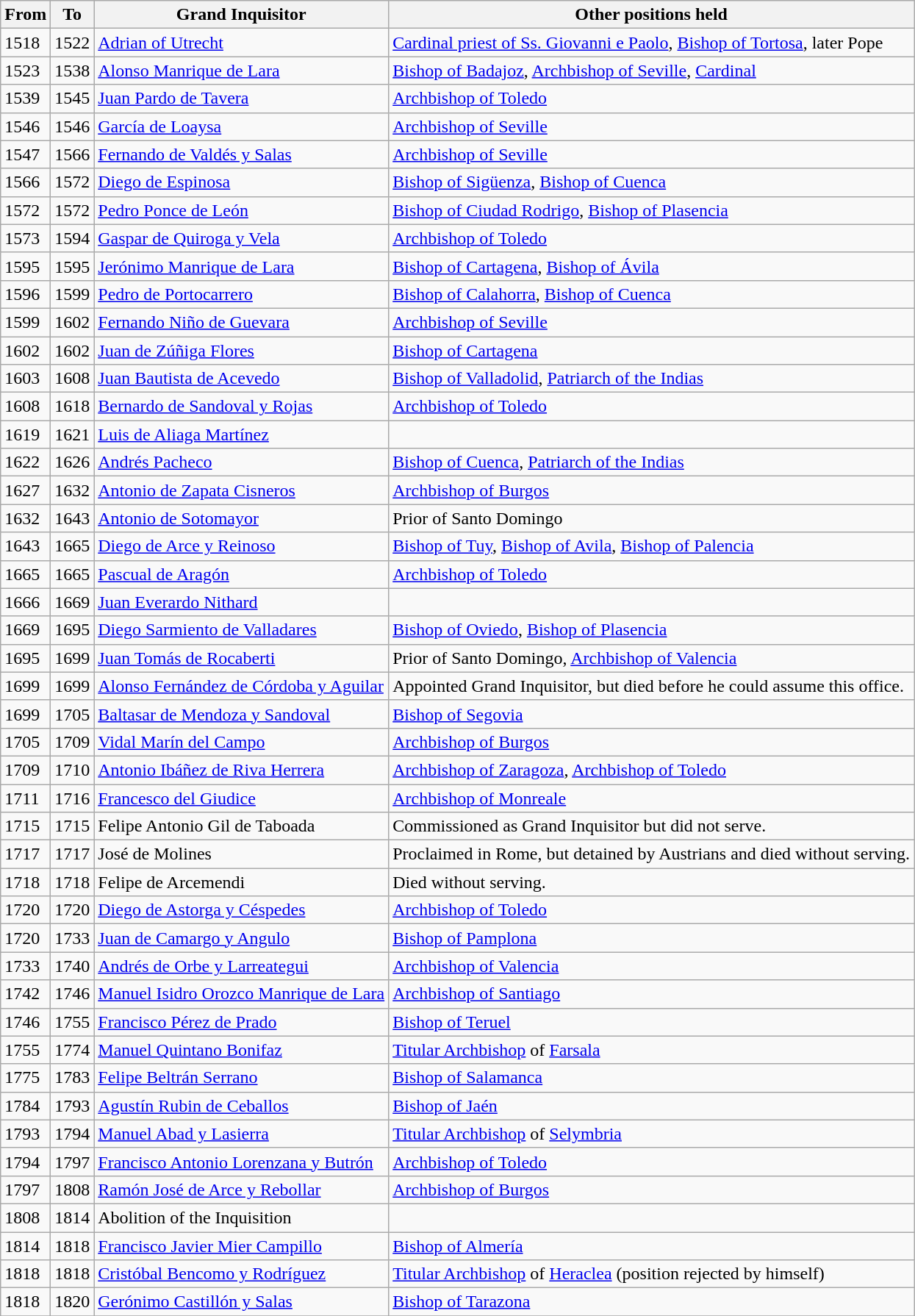<table class="wikitable">
<tr>
<th>From</th>
<th>To</th>
<th>Grand Inquisitor</th>
<th>Other positions held</th>
</tr>
<tr>
<td>1518</td>
<td>1522</td>
<td><a href='#'>Adrian of Utrecht</a></td>
<td><a href='#'>Cardinal priest of Ss. Giovanni e Paolo</a>, <a href='#'>Bishop of Tortosa</a>, later Pope</td>
</tr>
<tr>
<td>1523</td>
<td>1538</td>
<td><a href='#'>Alonso Manrique de Lara</a></td>
<td><a href='#'>Bishop of Badajoz</a>, <a href='#'>Archbishop of Seville</a>, <a href='#'>Cardinal</a></td>
</tr>
<tr>
<td>1539</td>
<td>1545</td>
<td><a href='#'>Juan Pardo de Tavera</a></td>
<td><a href='#'>Archbishop of Toledo</a></td>
</tr>
<tr>
<td>1546</td>
<td>1546</td>
<td><a href='#'>García de Loaysa</a></td>
<td><a href='#'>Archbishop of Seville</a></td>
</tr>
<tr>
<td>1547</td>
<td>1566</td>
<td><a href='#'>Fernando de Valdés y Salas</a></td>
<td><a href='#'>Archbishop of Seville</a></td>
</tr>
<tr>
<td>1566</td>
<td>1572</td>
<td><a href='#'>Diego de Espinosa</a></td>
<td><a href='#'>Bishop of Sigüenza</a>, <a href='#'>Bishop of Cuenca</a></td>
</tr>
<tr>
<td>1572</td>
<td>1572</td>
<td><a href='#'>Pedro Ponce de León</a></td>
<td><a href='#'>Bishop of Ciudad Rodrigo</a>, <a href='#'>Bishop of Plasencia</a></td>
</tr>
<tr>
<td>1573</td>
<td>1594</td>
<td><a href='#'>Gaspar de Quiroga y Vela</a></td>
<td><a href='#'>Archbishop of Toledo</a></td>
</tr>
<tr>
<td>1595</td>
<td>1595</td>
<td><a href='#'>Jerónimo Manrique de Lara</a></td>
<td><a href='#'>Bishop of Cartagena</a>, <a href='#'>Bishop of Ávila</a></td>
</tr>
<tr>
<td>1596</td>
<td>1599</td>
<td><a href='#'>Pedro de Portocarrero</a></td>
<td><a href='#'>Bishop of Calahorra</a>, <a href='#'>Bishop of Cuenca</a></td>
</tr>
<tr>
<td>1599</td>
<td>1602</td>
<td><a href='#'>Fernando Niño de Guevara</a></td>
<td><a href='#'>Archbishop of Seville</a></td>
</tr>
<tr>
<td>1602</td>
<td>1602</td>
<td><a href='#'>Juan de Zúñiga Flores</a></td>
<td><a href='#'>Bishop of Cartagena</a></td>
</tr>
<tr>
<td>1603</td>
<td>1608</td>
<td><a href='#'>Juan Bautista de Acevedo</a></td>
<td><a href='#'>Bishop of Valladolid</a>, <a href='#'>Patriarch of the Indias</a></td>
</tr>
<tr>
<td>1608</td>
<td>1618</td>
<td><a href='#'>Bernardo de Sandoval y Rojas</a></td>
<td><a href='#'>Archbishop of Toledo</a></td>
</tr>
<tr>
<td>1619</td>
<td>1621</td>
<td><a href='#'>Luis de Aliaga Martínez</a></td>
<td></td>
</tr>
<tr>
<td>1622</td>
<td>1626</td>
<td><a href='#'>Andrés Pacheco</a></td>
<td><a href='#'>Bishop of Cuenca</a>, <a href='#'>Patriarch of the Indias</a></td>
</tr>
<tr>
<td>1627</td>
<td>1632</td>
<td><a href='#'>Antonio de Zapata Cisneros</a></td>
<td><a href='#'>Archbishop of Burgos</a></td>
</tr>
<tr>
<td>1632</td>
<td>1643</td>
<td><a href='#'>Antonio de Sotomayor</a></td>
<td>Prior of Santo Domingo</td>
</tr>
<tr>
<td>1643</td>
<td>1665</td>
<td><a href='#'>Diego de Arce y Reinoso</a></td>
<td><a href='#'>Bishop of Tuy</a>, <a href='#'>Bishop of Avila</a>,  <a href='#'>Bishop of Palencia</a></td>
</tr>
<tr>
<td>1665</td>
<td>1665</td>
<td><a href='#'>Pascual de Aragón</a></td>
<td><a href='#'>Archbishop of Toledo</a></td>
</tr>
<tr>
<td>1666</td>
<td>1669</td>
<td><a href='#'>Juan Everardo Nithard</a></td>
<td></td>
</tr>
<tr>
<td>1669</td>
<td>1695</td>
<td><a href='#'>Diego Sarmiento de Valladares</a></td>
<td><a href='#'>Bishop of Oviedo</a>, <a href='#'>Bishop of Plasencia</a></td>
</tr>
<tr>
<td>1695</td>
<td>1699</td>
<td><a href='#'>Juan Tomás de Rocaberti</a></td>
<td>Prior of Santo Domingo, <a href='#'>Archbishop of Valencia</a></td>
</tr>
<tr>
<td>1699</td>
<td>1699</td>
<td><a href='#'>Alonso Fernández de Córdoba y Aguilar</a></td>
<td>Appointed Grand Inquisitor, but died before he could assume this office.</td>
</tr>
<tr>
<td>1699</td>
<td>1705</td>
<td><a href='#'>Baltasar de Mendoza y Sandoval</a></td>
<td><a href='#'>Bishop of Segovia</a></td>
</tr>
<tr>
<td>1705</td>
<td>1709</td>
<td><a href='#'>Vidal Marín del Campo</a></td>
<td><a href='#'>Archbishop of Burgos</a></td>
</tr>
<tr>
<td>1709</td>
<td>1710</td>
<td><a href='#'>Antonio Ibáñez de Riva Herrera</a></td>
<td><a href='#'>Archbishop of Zaragoza</a>, <a href='#'>Archbishop of Toledo</a></td>
</tr>
<tr>
<td>1711</td>
<td>1716</td>
<td><a href='#'>Francesco del Giudice</a></td>
<td><a href='#'>Archbishop of Monreale</a></td>
</tr>
<tr>
<td>1715</td>
<td>1715</td>
<td>Felipe Antonio Gil de Taboada</td>
<td>Commissioned as Grand Inquisitor but did not serve.</td>
</tr>
<tr>
<td>1717</td>
<td>1717</td>
<td>José de Molines</td>
<td>Proclaimed in Rome, but detained by Austrians and died without serving.</td>
</tr>
<tr>
<td>1718</td>
<td>1718</td>
<td>Felipe de Arcemendi</td>
<td>Died without serving.</td>
</tr>
<tr>
<td>1720</td>
<td>1720</td>
<td><a href='#'>Diego de Astorga y Céspedes</a></td>
<td><a href='#'>Archbishop of Toledo</a></td>
</tr>
<tr>
<td>1720</td>
<td>1733</td>
<td><a href='#'>Juan de Camargo y Angulo</a></td>
<td><a href='#'>Bishop of Pamplona</a></td>
</tr>
<tr>
<td>1733</td>
<td>1740</td>
<td><a href='#'>Andrés de Orbe y Larreategui</a></td>
<td><a href='#'>Archbishop of Valencia</a></td>
</tr>
<tr>
<td>1742</td>
<td>1746</td>
<td><a href='#'>Manuel Isidro Orozco Manrique de Lara</a></td>
<td><a href='#'>Archbishop of Santiago</a></td>
</tr>
<tr>
<td>1746</td>
<td>1755</td>
<td><a href='#'>Francisco Pérez de Prado</a></td>
<td><a href='#'>Bishop of Teruel</a></td>
</tr>
<tr>
<td>1755</td>
<td>1774</td>
<td><a href='#'>Manuel Quintano Bonifaz</a></td>
<td><a href='#'>Titular Archbishop</a> of <a href='#'>Farsala</a></td>
</tr>
<tr>
<td>1775</td>
<td>1783</td>
<td><a href='#'>Felipe Beltrán Serrano</a></td>
<td><a href='#'>Bishop of Salamanca</a></td>
</tr>
<tr>
<td>1784</td>
<td>1793</td>
<td><a href='#'>Agustín Rubin de Ceballos</a></td>
<td><a href='#'>Bishop of Jaén</a></td>
</tr>
<tr>
<td>1793</td>
<td>1794</td>
<td><a href='#'>Manuel Abad y Lasierra</a></td>
<td><a href='#'>Titular Archbishop</a> of <a href='#'>Selymbria</a></td>
</tr>
<tr>
<td>1794</td>
<td>1797</td>
<td><a href='#'>Francisco Antonio Lorenzana y Butrón</a></td>
<td><a href='#'>Archbishop of Toledo</a></td>
</tr>
<tr>
<td>1797</td>
<td>1808</td>
<td><a href='#'>Ramón José de Arce y Rebollar</a></td>
<td><a href='#'>Archbishop of Burgos</a></td>
</tr>
<tr>
<td>1808</td>
<td>1814</td>
<td>Abolition of the Inquisition</td>
<td></td>
</tr>
<tr>
<td>1814</td>
<td>1818</td>
<td><a href='#'>Francisco Javier Mier Campillo</a></td>
<td><a href='#'>Bishop of Almería</a></td>
</tr>
<tr>
<td>1818</td>
<td>1818</td>
<td><a href='#'>Cristóbal Bencomo y Rodríguez</a></td>
<td><a href='#'>Titular Archbishop</a> of <a href='#'>Heraclea</a> (position rejected by himself)</td>
</tr>
<tr>
<td>1818</td>
<td>1820</td>
<td><a href='#'>Gerónimo Castillón y Salas</a></td>
<td><a href='#'>Bishop of Tarazona</a></td>
</tr>
<tr>
</tr>
</table>
